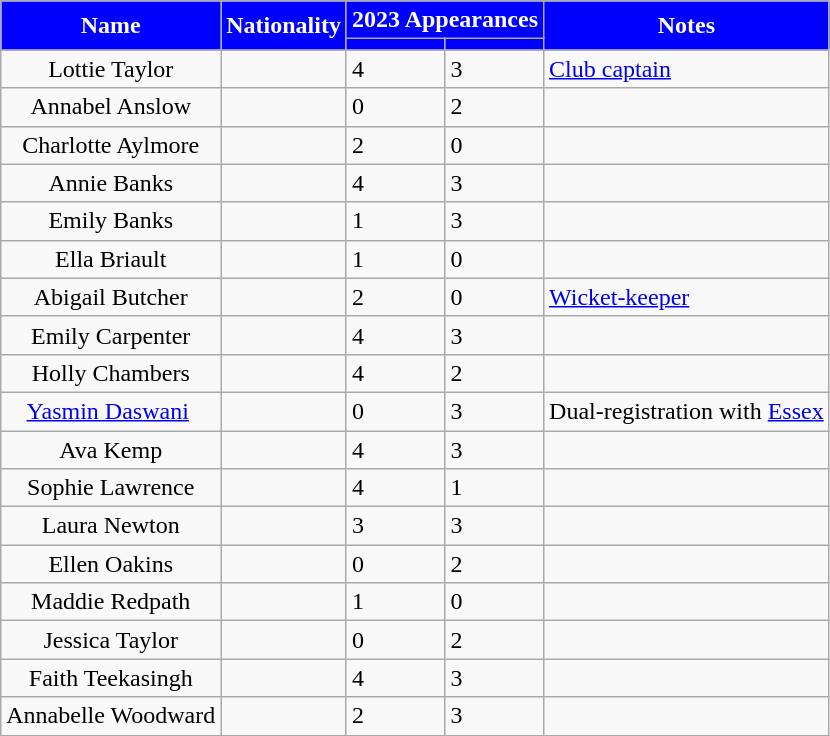<table class="wikitable sortable">
<tr>
<th style="background:blue; color:white" scope="col" rowspan="2">Name</th>
<th style="background:blue; color:white" scope="col" rowspan="2">Nationality</th>
<th style="background:blue; color:white" scope="col" colspan="2">2023 Appearances</th>
<th style="background:blue; color:white" scope="col" rowspan="2">Notes</th>
</tr>
<tr>
<th style="background:blue; color:white" scope="col" rowspan="1"></th>
<th style="background:blue; color:white" scope="col" rowspan="1"></th>
</tr>
<tr>
<td style="text-align:center">Lottie Taylor</td>
<td></td>
<td>4</td>
<td>3</td>
<td><a href='#'>Club captain</a></td>
</tr>
<tr>
<td style="text-align:center">Annabel Anslow</td>
<td></td>
<td>0</td>
<td>2</td>
<td></td>
</tr>
<tr>
<td style="text-align:center">Charlotte Aylmore</td>
<td></td>
<td>2</td>
<td>0</td>
<td></td>
</tr>
<tr>
<td style="text-align:center">Annie Banks</td>
<td></td>
<td>4</td>
<td>3</td>
<td></td>
</tr>
<tr>
<td style="text-align:center">Emily Banks</td>
<td></td>
<td>1</td>
<td>3</td>
<td></td>
</tr>
<tr>
<td style="text-align:center">Ella Briault</td>
<td></td>
<td>1</td>
<td>0</td>
<td></td>
</tr>
<tr>
<td style="text-align:center">Abigail Butcher</td>
<td></td>
<td>2</td>
<td>0</td>
<td><a href='#'>Wicket-keeper</a></td>
</tr>
<tr>
<td style="text-align:center">Emily Carpenter</td>
<td></td>
<td>4</td>
<td>3</td>
<td></td>
</tr>
<tr>
<td style="text-align:center">Holly Chambers</td>
<td></td>
<td>4</td>
<td>2</td>
<td></td>
</tr>
<tr>
<td style="text-align:center"><a href='#'>Yasmin Daswani</a> </td>
<td></td>
<td>0</td>
<td>3</td>
<td>Dual-registration with <a href='#'>Essex</a></td>
</tr>
<tr>
<td style="text-align:center">Ava Kemp</td>
<td></td>
<td>4</td>
<td>3</td>
<td></td>
</tr>
<tr>
<td style="text-align:center">Sophie Lawrence</td>
<td></td>
<td>4</td>
<td>1</td>
<td></td>
</tr>
<tr>
<td style="text-align:center">Laura Newton</td>
<td></td>
<td>3</td>
<td>3</td>
<td></td>
</tr>
<tr>
<td style="text-align:center">Ellen Oakins</td>
<td></td>
<td>0</td>
<td>2</td>
<td></td>
</tr>
<tr>
<td style="text-align:center">Maddie Redpath</td>
<td></td>
<td>1</td>
<td>0</td>
<td></td>
</tr>
<tr>
<td style="text-align:center">Jessica Taylor</td>
<td></td>
<td>0</td>
<td>2</td>
<td></td>
</tr>
<tr>
<td style="text-align:center">Faith Teekasingh</td>
<td></td>
<td>4</td>
<td>3</td>
<td></td>
</tr>
<tr>
<td style="text-align:center">Annabelle Woodward</td>
<td></td>
<td>2</td>
<td>3</td>
<td></td>
</tr>
</table>
